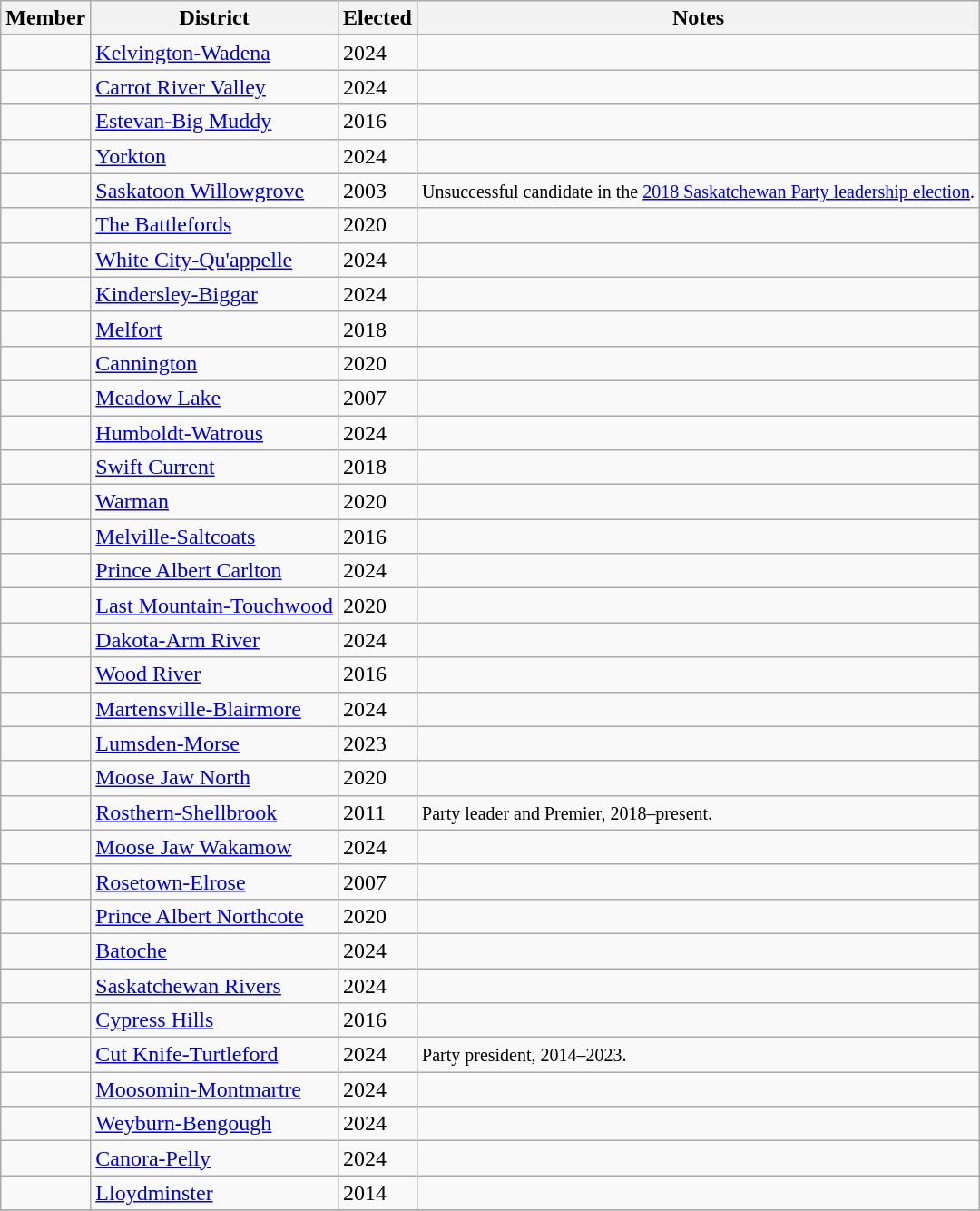<table class="wikitable sortable">
<tr>
<th>Member</th>
<th>District</th>
<th>Elected</th>
<th class=unsortable>Notes</th>
</tr>
<tr>
<td></td>
<td><a href='#'>Kelvington-Wadena</a></td>
<td>2024</td>
<td></td>
</tr>
<tr>
<td></td>
<td><a href='#'>Carrot River Valley</a></td>
<td>2024</td>
<td></td>
</tr>
<tr>
<td></td>
<td><a href='#'>Estevan-Big Muddy</a></td>
<td>2016</td>
<td></td>
</tr>
<tr>
<td></td>
<td><a href='#'>Yorkton</a></td>
<td>2024</td>
<td></td>
</tr>
<tr>
<td></td>
<td><a href='#'>Saskatoon Willowgrove</a></td>
<td>2003</td>
<td><small>Unsuccessful candidate in the <a href='#'>2018 Saskatchewan Party leadership election</a>.</small></td>
</tr>
<tr>
<td></td>
<td><a href='#'>The Battlefords</a></td>
<td>2020</td>
<td></td>
</tr>
<tr>
<td></td>
<td><a href='#'>White City-Qu'appelle</a></td>
<td>2024</td>
<td></td>
</tr>
<tr>
<td></td>
<td><a href='#'>Kindersley-Biggar</a></td>
<td>2024</td>
<td></td>
</tr>
<tr>
<td></td>
<td><a href='#'>Melfort</a></td>
<td>2018</td>
<td></td>
</tr>
<tr>
<td></td>
<td><a href='#'>Cannington</a></td>
<td>2020</td>
<td></td>
</tr>
<tr>
<td></td>
<td><a href='#'>Meadow Lake</a></td>
<td>2007</td>
<td></td>
</tr>
<tr>
<td></td>
<td><a href='#'>Humboldt-Watrous</a></td>
<td>2024</td>
<td></td>
</tr>
<tr>
<td></td>
<td><a href='#'>Swift Current</a></td>
<td>2018</td>
<td></td>
</tr>
<tr>
<td></td>
<td><a href='#'>Warman</a></td>
<td>2020</td>
<td></td>
</tr>
<tr>
<td></td>
<td><a href='#'>Melville-Saltcoats</a></td>
<td>2016</td>
<td></td>
</tr>
<tr>
<td></td>
<td><a href='#'>Prince Albert Carlton</a></td>
<td>2024</td>
<td></td>
</tr>
<tr>
<td></td>
<td><a href='#'>Last Mountain-Touchwood</a></td>
<td>2020</td>
<td></td>
</tr>
<tr>
<td></td>
<td><a href='#'>Dakota-Arm River</a></td>
<td>2024</td>
<td></td>
</tr>
<tr>
<td></td>
<td><a href='#'>Wood River</a></td>
<td>2016</td>
<td></td>
</tr>
<tr>
<td></td>
<td><a href='#'>Martensville-Blairmore</a></td>
<td>2024</td>
<td></td>
</tr>
<tr>
<td></td>
<td><a href='#'>Lumsden-Morse</a></td>
<td>2023</td>
<td></td>
</tr>
<tr>
<td></td>
<td><a href='#'>Moose Jaw North</a></td>
<td>2020</td>
<td></td>
</tr>
<tr>
<td></td>
<td><a href='#'>Rosthern-Shellbrook</a></td>
<td>2011</td>
<td><small>Party leader and Premier, 2018–present.</small></td>
</tr>
<tr>
<td></td>
<td><a href='#'>Moose Jaw Wakamow</a></td>
<td>2024</td>
<td></td>
</tr>
<tr>
<td></td>
<td><a href='#'>Rosetown-Elrose</a></td>
<td>2007</td>
<td></td>
</tr>
<tr>
<td></td>
<td><a href='#'>Prince Albert Northcote</a></td>
<td>2020</td>
<td></td>
</tr>
<tr>
<td></td>
<td><a href='#'>Batoche</a></td>
<td>2024</td>
<td></td>
</tr>
<tr>
<td></td>
<td><a href='#'>Saskatchewan Rivers</a></td>
<td>2024</td>
<td></td>
</tr>
<tr>
<td></td>
<td><a href='#'>Cypress Hills</a></td>
<td>2016</td>
<td></td>
</tr>
<tr>
<td></td>
<td><a href='#'>Cut Knife-Turtleford</a></td>
<td>2024</td>
<td><small>Party president, 2014–2023.</small></td>
</tr>
<tr>
<td></td>
<td><a href='#'>Moosomin-Montmartre</a></td>
<td>2024</td>
<td></td>
</tr>
<tr>
<td></td>
<td><a href='#'>Weyburn-Bengough</a></td>
<td>2024</td>
<td></td>
</tr>
<tr>
<td></td>
<td><a href='#'>Canora-Pelly</a></td>
<td>2024</td>
<td></td>
</tr>
<tr>
<td></td>
<td><a href='#'>Lloydminster</a></td>
<td>2014</td>
<td></td>
</tr>
<tr>
</tr>
</table>
